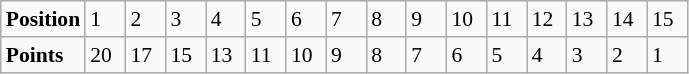<table class="wikitable" style="font-size: 90%;">
<tr>
<td><strong>Position</strong></td>
<td width=20>1</td>
<td width=20>2</td>
<td width=20>3</td>
<td width=20>4</td>
<td width=20>5</td>
<td width=20>6</td>
<td width=20>7</td>
<td width=20>8</td>
<td width=20>9</td>
<td width=20>10</td>
<td width=20>11</td>
<td width=20>12</td>
<td width=20>13</td>
<td width=20>14</td>
<td width=20>15</td>
</tr>
<tr>
<td><strong>Points</strong></td>
<td>20</td>
<td>17</td>
<td>15</td>
<td>13</td>
<td>11</td>
<td>10</td>
<td>9</td>
<td>8</td>
<td>7</td>
<td>6</td>
<td>5</td>
<td>4</td>
<td>3</td>
<td>2</td>
<td>1</td>
</tr>
</table>
